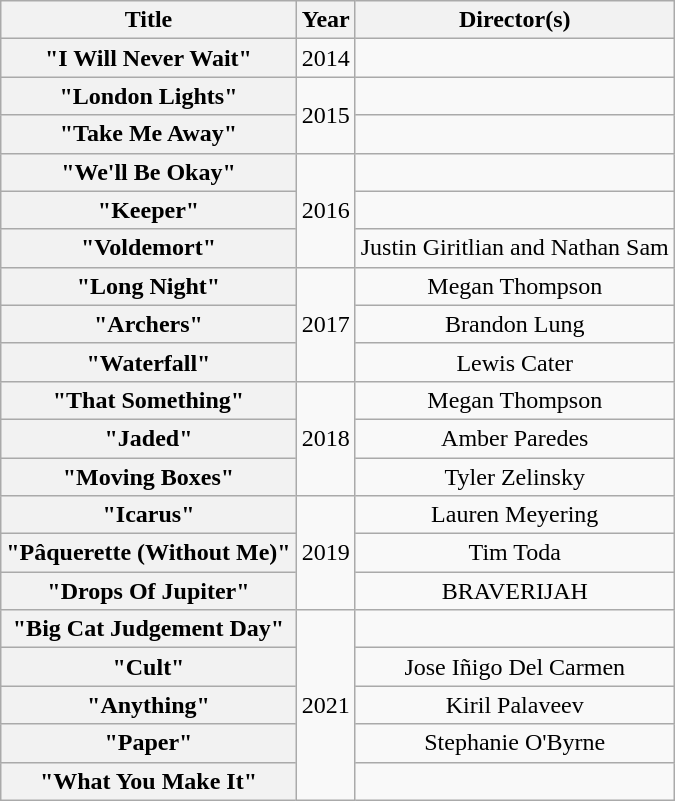<table class="wikitable plainrowheaders" style="text-align:center;">
<tr>
<th scope=col>Title</th>
<th scope=col>Year</th>
<th scope=col>Director(s)</th>
</tr>
<tr>
<th scope="row">"I Will Never Wait"</th>
<td>2014</td>
<td></td>
</tr>
<tr>
<th scope="row">"London Lights"</th>
<td rowspan=2>2015</td>
<td></td>
</tr>
<tr>
<th scope="row">"Take Me Away"</th>
<td></td>
</tr>
<tr>
<th scope="row">"We'll Be Okay"</th>
<td rowspan=3>2016</td>
<td></td>
</tr>
<tr>
<th scope="row">"Keeper"</th>
<td></td>
</tr>
<tr>
<th scope="row">"Voldemort"</th>
<td>Justin Giritlian and Nathan Sam</td>
</tr>
<tr>
<th scope="row">"Long Night"</th>
<td rowspan=3>2017</td>
<td>Megan Thompson</td>
</tr>
<tr>
<th scope="row">"Archers"</th>
<td>Brandon Lung</td>
</tr>
<tr>
<th scope="row">"Waterfall"</th>
<td>Lewis Cater</td>
</tr>
<tr>
<th scope="row">"That Something"</th>
<td rowspan=3>2018</td>
<td>Megan Thompson</td>
</tr>
<tr>
<th scope="row">"Jaded"</th>
<td>Amber Paredes</td>
</tr>
<tr>
<th scope="row">"Moving Boxes"</th>
<td>Tyler Zelinsky</td>
</tr>
<tr>
<th scope="row">"Icarus"</th>
<td rowspan=3>2019</td>
<td>Lauren Meyering</td>
</tr>
<tr>
<th scope="row">"Pâquerette (Without Me)"</th>
<td>Tim Toda</td>
</tr>
<tr>
<th scope="row">"Drops Of Jupiter"</th>
<td>BRAVERIJAH</td>
</tr>
<tr>
<th scope="row">"Big Cat Judgement Day"</th>
<td rowspan=5>2021</td>
<td></td>
</tr>
<tr>
<th scope="row">"Cult"</th>
<td>Jose Iñigo Del Carmen</td>
</tr>
<tr>
<th scope="row">"Anything"</th>
<td>Kiril Palaveev</td>
</tr>
<tr>
<th scope="row">"Paper"</th>
<td>Stephanie O'Byrne</td>
</tr>
<tr>
<th scope="row">"What You Make It"</th>
<td></td>
</tr>
</table>
